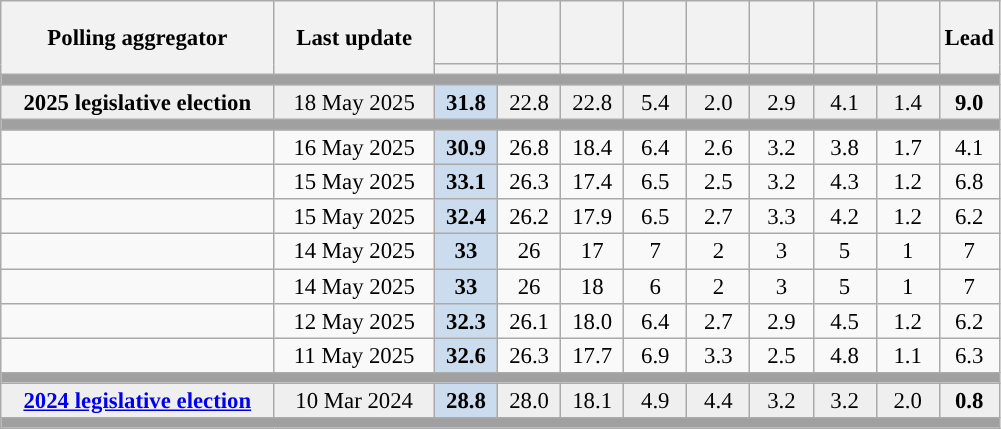<table class="wikitable collapsible" style="text-align:center; font-size:95%; line-height:16px;">
<tr style="height:42px;">
<th style="width:175px;" rowspan="2">Polling aggregator</th>
<th style="width:100px;" rowspan="2">Last update</th>
<th class="sortable" style="width:35px;"></th>
<th class="sortable" style="width:35px;"></th>
<th class="sortable" style="width:35px;"></th>
<th class="sortable" style="width:35px;"></th>
<th class="sortable" style="width:35px;"></th>
<th class="sortable" style="width:35px;"></th>
<th class="sortable" style="width:35px;"></th>
<th class="sortable" style="width:35px;"></th>
<th class="unsortable" style="width:30px;" rowspan="2">Lead</th>
</tr>
<tr>
<th class="sortable" style="background:"></th>
<th class="sortable" style="background:"></th>
<th class="sortable" style="background:"></th>
<th class="sortable" style="background:"></th>
<th class="sortable" style="background:"></th>
<th class="sortable" style="background:"></th>
<th class="sortable" style="background:"></th>
<th class="sortable" style="background:"></th>
</tr>
<tr>
<td colspan="11" style="background:#A0A0A0"></td>
</tr>
<tr style="background:#EFEFEF">
<td><strong>2025 legislative election</strong></td>
<td>18 May 2025</td>
<td style="background:#CBDCEF"><strong>31.8</strong><br></td>
<td>22.8<br></td>
<td>22.8<br></td>
<td>5.4<br></td>
<td>2.0<br></td>
<td>2.9<br></td>
<td>4.1<br></td>
<td>1.4<br></td>
<td style="background:"><strong>9.0</strong></td>
</tr>
<tr>
<td colspan="11" style="background:#A0A0A0"></td>
</tr>
<tr>
<td></td>
<td>16 May 2025</td>
<td style="background:#CBDCEF"><strong>30.9</strong></td>
<td>26.8</td>
<td>18.4</td>
<td>6.4</td>
<td>2.6</td>
<td>3.2</td>
<td>3.8</td>
<td>1.7</td>
<td style="background:">4.1</td>
</tr>
<tr>
<td></td>
<td>15 May 2025</td>
<td style="background:#CBDCEF"><strong>33.1</strong></td>
<td>26.3</td>
<td>17.4</td>
<td>6.5</td>
<td>2.5</td>
<td>3.2</td>
<td>4.3</td>
<td>1.2</td>
<td style="background:">6.8</td>
</tr>
<tr>
<td></td>
<td>15 May 2025</td>
<td style="background:#CBDCEF"><strong>32.4</strong></td>
<td>26.2</td>
<td>17.9</td>
<td>6.5</td>
<td>2.7</td>
<td>3.3</td>
<td>4.2</td>
<td>1.2</td>
<td style="background:">6.2</td>
</tr>
<tr>
<td></td>
<td>14 May 2025</td>
<td style="background:#CBDCEF"><strong>33</strong></td>
<td>26</td>
<td>17</td>
<td>7</td>
<td>2</td>
<td>3</td>
<td>5</td>
<td>1</td>
<td style="background:">7</td>
</tr>
<tr>
<td></td>
<td>14 May 2025</td>
<td style="background:#CBDCEF"><strong>33</strong></td>
<td>26</td>
<td>18</td>
<td>6</td>
<td>2</td>
<td>3</td>
<td>5</td>
<td>1</td>
<td style="background:">7</td>
</tr>
<tr>
<td></td>
<td>12 May 2025</td>
<td style="background:#CBDCEF"><strong>32.3</strong></td>
<td>26.1</td>
<td>18.0</td>
<td>6.4</td>
<td>2.7</td>
<td>2.9</td>
<td>4.5</td>
<td>1.2</td>
<td style="background:">6.2</td>
</tr>
<tr>
<td></td>
<td>11 May 2025</td>
<td style="background:#CBDCEF"><strong>32.6</strong></td>
<td>26.3</td>
<td>17.7</td>
<td>6.9</td>
<td>3.3</td>
<td>2.5</td>
<td>4.8</td>
<td>1.1</td>
<td style="background:">6.3</td>
</tr>
<tr>
<td colspan="11" style="background:#A0A0A0"></td>
</tr>
<tr style="background:#EFEFEF">
<td><strong><a href='#'>2024 legislative election</a></strong></td>
<td>10 Mar 2024</td>
<td style="background:#CBDCEF"><strong>28.8</strong><br></td>
<td>28.0<br></td>
<td>18.1<br></td>
<td>4.9<br></td>
<td>4.4<br></td>
<td>3.2<br></td>
<td>3.2<br></td>
<td>2.0<br></td>
<td style="background:"><strong>0.8</strong></td>
</tr>
<tr>
<td colspan="11" style="background:#A0A0A0"></td>
</tr>
</table>
